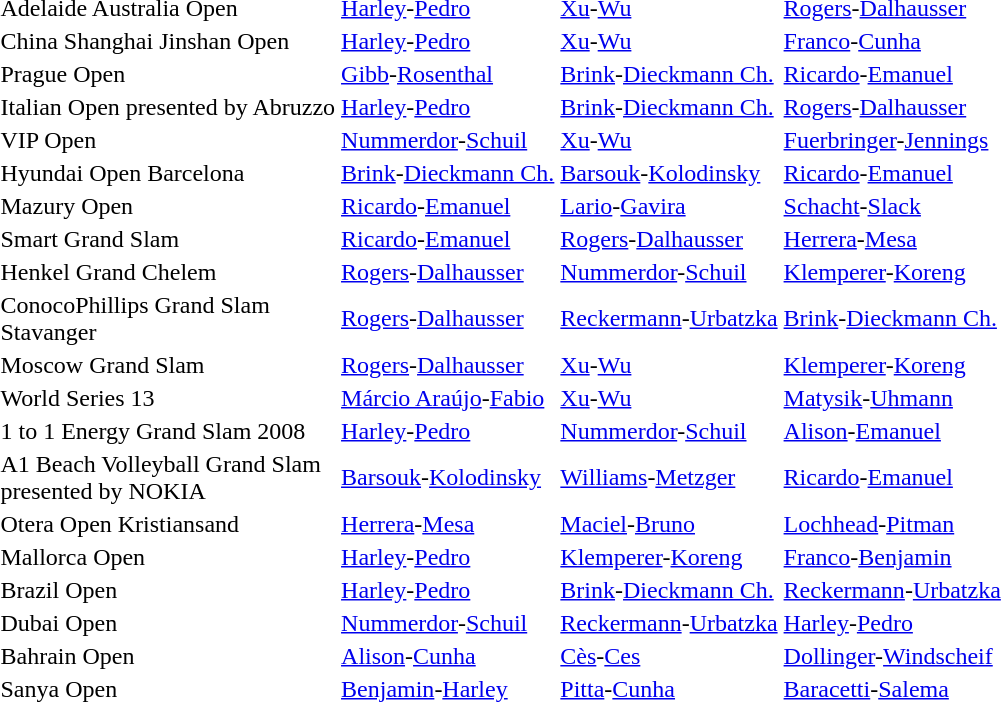<table>
<tr>
<td>Adelaide Australia Open </td>
<td> <a href='#'>Harley</a>-<a href='#'>Pedro</a></td>
<td> <a href='#'>Xu</a>-<a href='#'>Wu</a></td>
<td> <a href='#'>Rogers</a>-<a href='#'>Dalhausser</a></td>
</tr>
<tr>
<td>China Shanghai Jinshan Open</td>
<td> <a href='#'>Harley</a>-<a href='#'>Pedro</a></td>
<td> <a href='#'>Xu</a>-<a href='#'>Wu</a></td>
<td> <a href='#'>Franco</a>-<a href='#'>Cunha</a></td>
</tr>
<tr>
<td>Prague Open</td>
<td> <a href='#'>Gibb</a>-<a href='#'>Rosenthal</a></td>
<td> <a href='#'>Brink</a>-<a href='#'>Dieckmann Ch.</a></td>
<td> <a href='#'>Ricardo</a>-<a href='#'>Emanuel</a></td>
</tr>
<tr>
<td>Italian Open presented by Abruzzo</td>
<td> <a href='#'>Harley</a>-<a href='#'>Pedro</a></td>
<td> <a href='#'>Brink</a>-<a href='#'>Dieckmann Ch.</a></td>
<td> <a href='#'>Rogers</a>-<a href='#'>Dalhausser</a></td>
</tr>
<tr>
<td>VIP Open</td>
<td> <a href='#'>Nummerdor</a>-<a href='#'>Schuil</a></td>
<td> <a href='#'>Xu</a>-<a href='#'>Wu</a></td>
<td> <a href='#'>Fuerbringer</a>-<a href='#'>Jennings</a></td>
</tr>
<tr>
<td>Hyundai Open Barcelona</td>
<td> <a href='#'>Brink</a>-<a href='#'>Dieckmann Ch.</a></td>
<td> <a href='#'>Barsouk</a>-<a href='#'>Kolodinsky</a></td>
<td> <a href='#'>Ricardo</a>-<a href='#'>Emanuel</a></td>
</tr>
<tr>
<td>Mazury Open</td>
<td> <a href='#'>Ricardo</a>-<a href='#'>Emanuel</a></td>
<td> <a href='#'>Lario</a>-<a href='#'>Gavira</a></td>
<td> <a href='#'>Schacht</a>-<a href='#'>Slack</a></td>
</tr>
<tr>
<td>Smart Grand Slam</td>
<td> <a href='#'>Ricardo</a>-<a href='#'>Emanuel</a></td>
<td> <a href='#'>Rogers</a>-<a href='#'>Dalhausser</a></td>
<td> <a href='#'>Herrera</a>-<a href='#'>Mesa</a></td>
</tr>
<tr>
<td>Henkel Grand Chelem</td>
<td> <a href='#'>Rogers</a>-<a href='#'>Dalhausser</a></td>
<td> <a href='#'>Nummerdor</a>-<a href='#'>Schuil</a></td>
<td> <a href='#'>Klemperer</a>-<a href='#'>Koreng</a></td>
</tr>
<tr>
<td>ConocoPhillips Grand Slam <br>Stavanger</td>
<td> <a href='#'>Rogers</a>-<a href='#'>Dalhausser</a></td>
<td> <a href='#'>Reckermann</a>-<a href='#'>Urbatzka</a></td>
<td> <a href='#'>Brink</a>-<a href='#'>Dieckmann Ch.</a></td>
</tr>
<tr>
<td>Moscow Grand Slam</td>
<td> <a href='#'>Rogers</a>-<a href='#'>Dalhausser</a></td>
<td> <a href='#'>Xu</a>-<a href='#'>Wu</a></td>
<td> <a href='#'>Klemperer</a>-<a href='#'>Koreng</a></td>
</tr>
<tr>
<td>World Series 13</td>
<td> <a href='#'>Márcio Araújo</a>-<a href='#'>Fabio</a></td>
<td> <a href='#'>Xu</a>-<a href='#'>Wu</a></td>
<td> <a href='#'>Matysik</a>-<a href='#'>Uhmann</a></td>
</tr>
<tr>
<td>1 to 1 Energy Grand Slam 2008</td>
<td> <a href='#'>Harley</a>-<a href='#'>Pedro</a></td>
<td> <a href='#'>Nummerdor</a>-<a href='#'>Schuil</a></td>
<td> <a href='#'>Alison</a>-<a href='#'>Emanuel</a></td>
</tr>
<tr>
<td>A1 Beach Volleyball Grand Slam <br>presented by NOKIA</td>
<td> <a href='#'>Barsouk</a>-<a href='#'>Kolodinsky</a></td>
<td> <a href='#'>Williams</a>-<a href='#'>Metzger</a></td>
<td> <a href='#'>Ricardo</a>-<a href='#'>Emanuel</a></td>
</tr>
<tr>
<td>Otera Open Kristiansand</td>
<td> <a href='#'>Herrera</a>-<a href='#'>Mesa</a></td>
<td> <a href='#'>Maciel</a>-<a href='#'>Bruno</a></td>
<td> <a href='#'>Lochhead</a>-<a href='#'>Pitman</a></td>
</tr>
<tr>
<td>Mallorca Open</td>
<td> <a href='#'>Harley</a>-<a href='#'>Pedro</a></td>
<td> <a href='#'>Klemperer</a>-<a href='#'>Koreng</a></td>
<td> <a href='#'>Franco</a>-<a href='#'>Benjamin</a></td>
</tr>
<tr>
<td>Brazil Open</td>
<td> <a href='#'>Harley</a>-<a href='#'>Pedro</a></td>
<td> <a href='#'>Brink</a>-<a href='#'>Dieckmann Ch.</a></td>
<td> <a href='#'>Reckermann</a>-<a href='#'>Urbatzka</a></td>
</tr>
<tr>
<td>Dubai Open</td>
<td> <a href='#'>Nummerdor</a>-<a href='#'>Schuil</a></td>
<td> <a href='#'>Reckermann</a>-<a href='#'>Urbatzka</a></td>
<td> <a href='#'>Harley</a>-<a href='#'>Pedro</a></td>
</tr>
<tr>
<td>Bahrain Open</td>
<td> <a href='#'>Alison</a>-<a href='#'>Cunha</a></td>
<td> <a href='#'>Cès</a>-<a href='#'>Ces</a></td>
<td> <a href='#'>Dollinger</a>-<a href='#'>Windscheif</a></td>
</tr>
<tr>
<td>Sanya Open</td>
<td> <a href='#'>Benjamin</a>-<a href='#'>Harley</a></td>
<td> <a href='#'>Pitta</a>-<a href='#'>Cunha</a></td>
<td> <a href='#'>Baracetti</a>-<a href='#'>Salema</a></td>
</tr>
</table>
